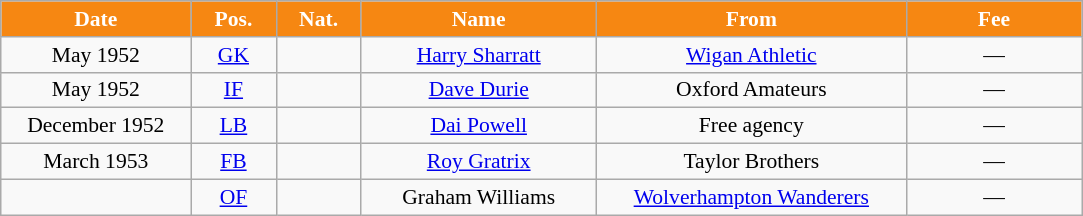<table class="wikitable"  style="text-align:center; font-size:90%; ">
<tr>
<th style="background-color:#F68712; color:#FFFFFF; width:120px;">Date</th>
<th style="background-color:#F68712; color:#FFFFFF; width:50px;">Pos.</th>
<th style="background-color:#F68712; color:#FFFFFF; width:50px;">Nat.</th>
<th style="background-color:#F68712; color:#FFFFFF; width:150px;">Name</th>
<th style="background-color:#F68712; color:#FFFFFF; width:200px;">From</th>
<th style="background-color:#F68712; color:#FFFFFF; width:110px;">Fee</th>
</tr>
<tr>
<td>May 1952</td>
<td><a href='#'>GK</a></td>
<td></td>
<td><a href='#'>Harry Sharratt</a></td>
<td><a href='#'>Wigan Athletic</a></td>
<td>—</td>
</tr>
<tr>
<td>May 1952</td>
<td><a href='#'>IF</a></td>
<td></td>
<td><a href='#'>Dave Durie</a></td>
<td>Oxford Amateurs</td>
<td>—</td>
</tr>
<tr>
<td>December 1952</td>
<td><a href='#'>LB</a></td>
<td></td>
<td><a href='#'>Dai Powell</a></td>
<td>Free agency</td>
<td>—</td>
</tr>
<tr>
<td>March 1953</td>
<td><a href='#'>FB</a></td>
<td></td>
<td><a href='#'>Roy Gratrix</a></td>
<td>Taylor Brothers</td>
<td>—</td>
</tr>
<tr>
<td></td>
<td><a href='#'>OF</a></td>
<td></td>
<td>Graham Williams</td>
<td><a href='#'>Wolverhampton Wanderers</a></td>
<td>—</td>
</tr>
</table>
